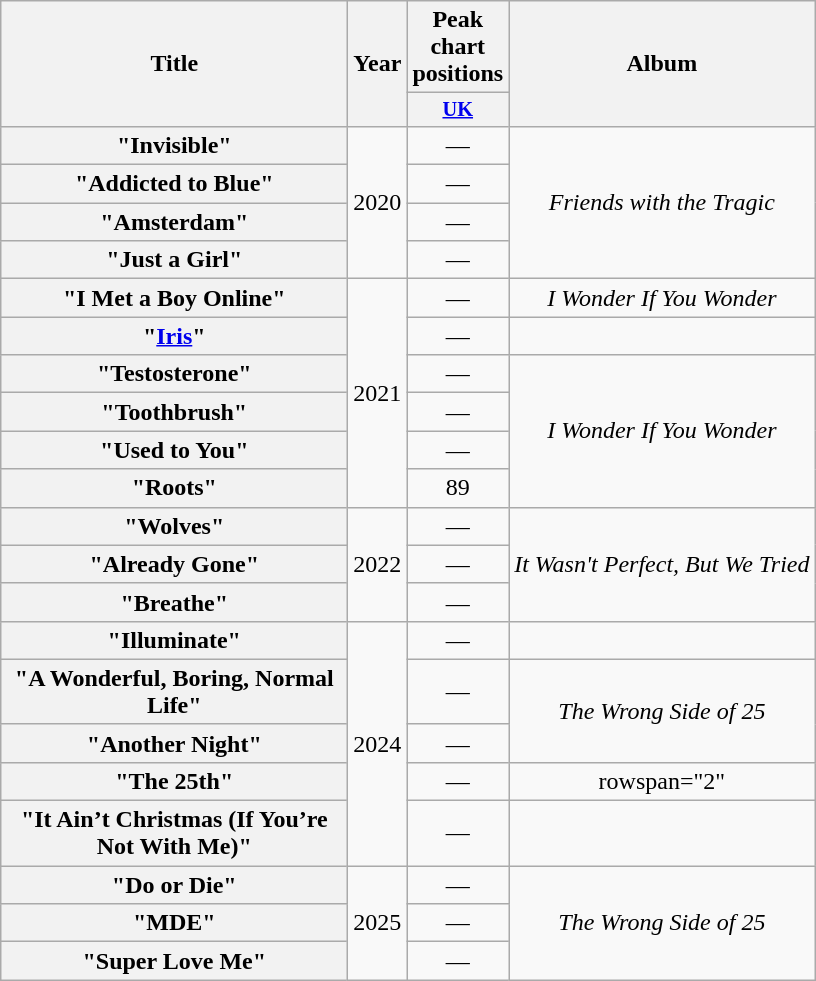<table class="wikitable plainrowheaders" style="text-align:center;" border="1">
<tr>
<th scope="col" rowspan="2" style="width:14em;">Title</th>
<th scope="col" rowspan="2" style="width:1em;">Year</th>
<th scope="col" colspan="1">Peak chart positions</th>
<th scope="col" rowspan="2">Album</th>
</tr>
<tr>
<th scope="col" style="width:3em;font-size:85%;"><a href='#'>UK</a><br></th>
</tr>
<tr>
<th scope="row">"Invisible"</th>
<td rowspan="4">2020</td>
<td>—</td>
<td rowspan="4"><em>Friends with the Tragic</em></td>
</tr>
<tr>
<th scope="row">"Addicted to Blue"</th>
<td>—</td>
</tr>
<tr>
<th scope="row">"Amsterdam"</th>
<td>—</td>
</tr>
<tr>
<th scope="row">"Just a Girl"</th>
<td>—</td>
</tr>
<tr>
<th scope="row">"I Met a Boy Online"</th>
<td rowspan="6">2021</td>
<td>—</td>
<td><em>I Wonder If You Wonder</em></td>
</tr>
<tr>
<th scope="row">"<a href='#'>Iris</a>"</th>
<td>—</td>
<td></td>
</tr>
<tr>
<th scope="row">"Testosterone"</th>
<td>—</td>
<td rowspan="4"><em>I Wonder If You Wonder</em></td>
</tr>
<tr>
<th scope="row">"Toothbrush"</th>
<td>—</td>
</tr>
<tr>
<th scope="row">"Used to You"</th>
<td>—</td>
</tr>
<tr>
<th scope="row">"Roots"</th>
<td>89</td>
</tr>
<tr>
<th scope="row">"Wolves"</th>
<td rowspan="3">2022</td>
<td>—</td>
<td rowspan="3"><em>It Wasn't Perfect, But We Tried</em></td>
</tr>
<tr>
<th scope="row">"Already Gone"</th>
<td>—</td>
</tr>
<tr>
<th scope="row">"Breathe"</th>
<td>—</td>
</tr>
<tr>
<th scope="row">"Illuminate"</th>
<td rowspan="5">2024</td>
<td>—</td>
<td></td>
</tr>
<tr>
<th scope="row">"A Wonderful, Boring, Normal Life"</th>
<td>—</td>
<td rowspan="2"><em>The Wrong Side of 25</em></td>
</tr>
<tr>
<th scope="row">"Another Night"</th>
<td>—</td>
</tr>
<tr>
<th scope="row">"The 25th"</th>
<td>—</td>
<td>rowspan="2" </td>
</tr>
<tr>
<th scope="row">"It Ain’t Christmas (If You’re Not With Me)"</th>
<td>—</td>
</tr>
<tr>
<th scope="row">"Do or Die"</th>
<td rowspan="3">2025</td>
<td>—</td>
<td rowspan="3"><em>The Wrong Side of 25</em></td>
</tr>
<tr>
<th scope="row">"MDE"</th>
<td>—</td>
</tr>
<tr>
<th scope="row">"Super Love Me"</th>
<td>—</td>
</tr>
</table>
